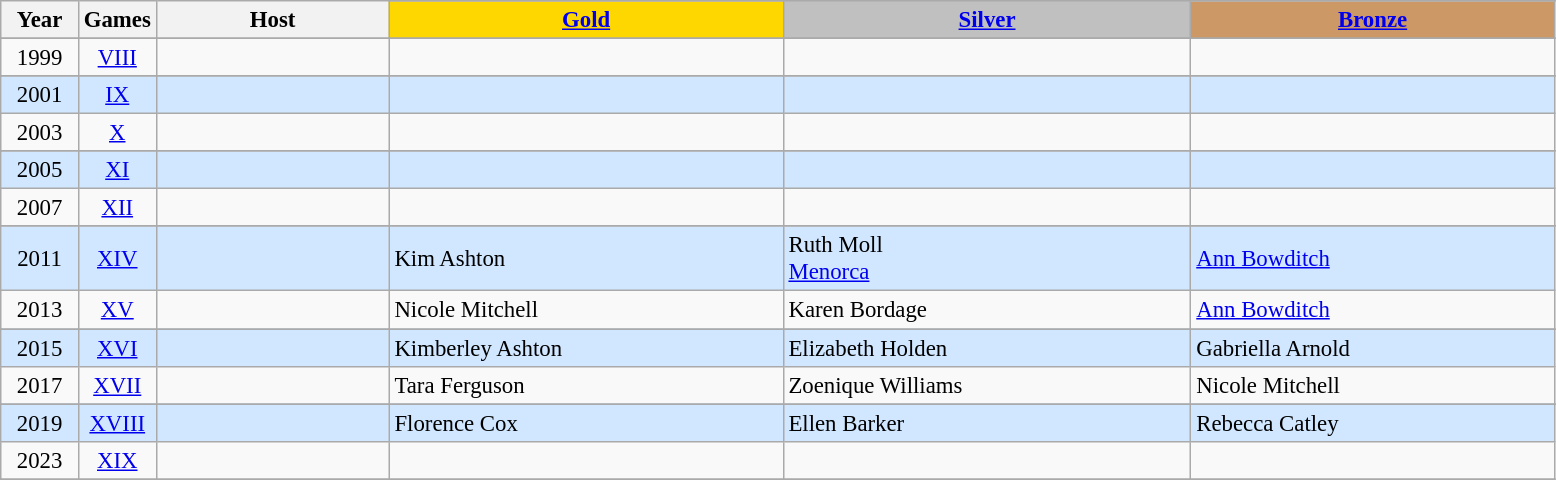<table class="wikitable" style="text-align: center; font-size:95%;">
<tr>
<th rowspan="2" style="width:5%;">Year</th>
<th rowspan="2" style="width:5%;">Games</th>
<th rowspan="2" style="width:15%;">Host</th>
</tr>
<tr>
<th style="background-color: gold"><a href='#'>Gold</a></th>
<th style="background-color: silver"><a href='#'>Silver</a></th>
<th style="background-color: #CC9966"><a href='#'>Bronze</a></th>
</tr>
<tr>
</tr>
<tr>
<td>1999</td>
<td align=center><a href='#'>VIII</a></td>
<td align="left"></td>
<td align="left"></td>
<td align="left"></td>
<td align="left"></td>
</tr>
<tr>
</tr>
<tr style="text-align:center; background:#d0e7ff;">
<td>2001</td>
<td align=center><a href='#'>IX</a></td>
<td align="left"></td>
<td align="left"></td>
<td align="left"></td>
<td align="left"></td>
</tr>
<tr>
<td>2003</td>
<td align=center><a href='#'>X</a></td>
<td align="left"></td>
<td align="left"></td>
<td align="left"></td>
<td align="left"></td>
</tr>
<tr>
</tr>
<tr style="text-align:center; background:#d0e7ff;">
<td>2005</td>
<td align=center><a href='#'>XI</a></td>
<td align="left"></td>
<td align="left"></td>
<td align="left"></td>
<td align="left"></td>
</tr>
<tr>
<td>2007</td>
<td align=center><a href='#'>XII</a></td>
<td align="left"></td>
<td align="left"></td>
<td align="left"></td>
<td align="left"></td>
</tr>
<tr>
</tr>
<tr style="text-align:center; background:#d0e7ff;">
<td>2011</td>
<td align=center><a href='#'>XIV</a></td>
<td align="left"></td>
<td align="left">Kim Ashton <br> </td>
<td align= left>Ruth Moll <br>  <a href='#'>Menorca</a></td>
<td align="left"><a href='#'>Ann Bowditch</a> <br> </td>
</tr>
<tr>
<td>2013</td>
<td align=center><a href='#'>XV</a></td>
<td align="left"></td>
<td align="left">Nicole Mitchell <br> </td>
<td align="left">Karen Bordage <br> </td>
<td align="left"><a href='#'>Ann Bowditch</a> <br> </td>
</tr>
<tr>
</tr>
<tr style="text-align:center; background:#d0e7ff;">
<td>2015</td>
<td align=center><a href='#'>XVI</a></td>
<td align="left"></td>
<td align="left">Kimberley Ashton <br> </td>
<td align="left">Elizabeth Holden <br> </td>
<td align="left">Gabriella Arnold <br> </td>
</tr>
<tr>
<td>2017</td>
<td align=center><a href='#'>XVII</a></td>
<td align="left"></td>
<td align="left">Tara Ferguson <br> </td>
<td align="left">Zoenique Williams <br> </td>
<td align="left">Nicole Mitchell <br> </td>
</tr>
<tr>
</tr>
<tr style="text-align:center; background:#d0e7ff;">
<td>2019</td>
<td align=center><a href='#'>XVIII</a></td>
<td align="left"></td>
<td align="left">Florence Cox <br> </td>
<td align="left">Ellen Barker <br> </td>
<td align="left">Rebecca Catley <br> </td>
</tr>
<tr>
<td>2023</td>
<td align=center><a href='#'>XIX</a></td>
<td align="left"></td>
<td align="left"></td>
<td align="left"></td>
<td align="left"></td>
</tr>
<tr>
</tr>
</table>
